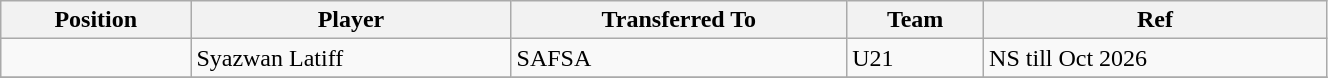<table class="wikitable sortable" style="width:70%; text-align:center; font-size:100%; text-align:left;">
<tr>
<th>Position</th>
<th>Player</th>
<th>Transferred To</th>
<th>Team</th>
<th>Ref</th>
</tr>
<tr>
<td></td>
<td> Syazwan Latiff</td>
<td> SAFSA</td>
<td>U21</td>
<td>NS till Oct 2026</td>
</tr>
<tr>
</tr>
</table>
